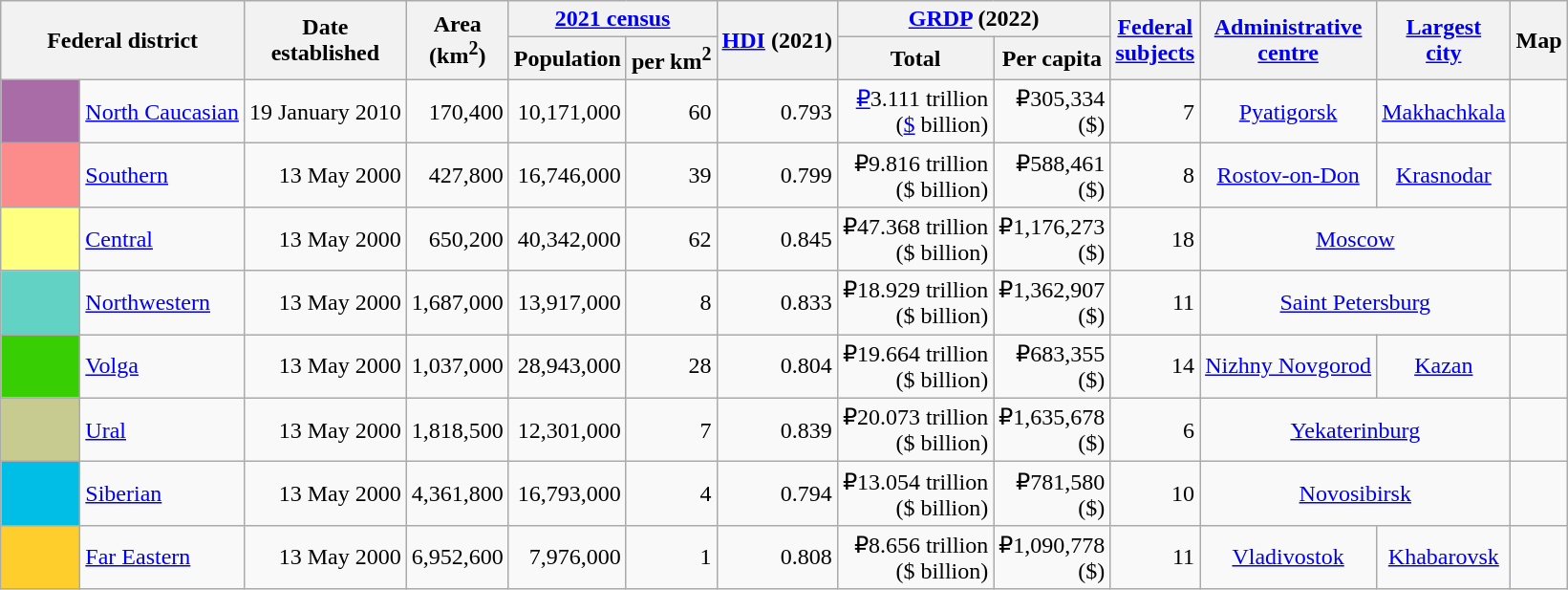<table class="wikitable sortable" style="text-align: right;">
<tr>
<th colspan="2" rowspan="2">Federal district</th>
<th rowspan="2">Date<br>established</th>
<th rowspan="2">Area<br>(km<sup>2</sup>)</th>
<th colspan="2"><a href='#'>2021 census</a></th>
<th rowspan="2"><a href='#'>HDI</a> (2021)</th>
<th colspan="2"><a href='#'>GRDP</a> (2022)</th>
<th rowspan="2"><a href='#'>Federal<br>subjects</a></th>
<th rowspan="2"><a href='#'>Administrative<br>centre</a></th>
<th rowspan="2"><a href='#'>Largest<br>city</a></th>
<th rowspan="2">Map</th>
</tr>
<tr>
<th data-sort-type="number">Population</th>
<th>per km<sup>2</sup></th>
<th>Total</th>
<th>Per capita</th>
</tr>
<tr>
<td style="background:#aa6ca6;"></td>
<td style="text-align: left;"><a href='#'>North Caucasian</a></td>
<td>19 January 2010</td>
<td>170,400</td>
<td>10,171,000</td>
<td>60</td>
<td>0.793</td>
<td><a href='#'>₽</a>3.111 trillion<br>(<a href='#'>$</a> billion)</td>
<td>₽305,334<br>($)</td>
<td>7</td>
<td style="text-align: center;"><a href='#'>Pyatigorsk</a></td>
<td style="text-align: center;"><a href='#'>Makhachkala</a></td>
<td></td>
</tr>
<tr>
<td style="background:#fc8b8b;"></td>
<td style="text-align: left;"><a href='#'>Southern</a></td>
<td>13 May 2000</td>
<td>427,800</td>
<td>16,746,000</td>
<td>39</td>
<td>0.799</td>
<td>₽9.816 trillion<br>($ billion)</td>
<td>₽588,461<br>($)</td>
<td>8</td>
<td style="text-align: center;"><a href='#'>Rostov-on-Don</a></td>
<td style="text-align: center;"><a href='#'>Krasnodar</a></td>
<td></td>
</tr>
<tr>
<td style="background:#ffff80; width:3em;"></td>
<td style="text-align: left;"><a href='#'>Central</a></td>
<td>13 May 2000</td>
<td>650,200</td>
<td>40,342,000</td>
<td>62</td>
<td>0.845</td>
<td>₽47.368 trillion<br>($ billion)</td>
<td>₽1,176,273<br>($)</td>
<td>18</td>
<td style="text-align: center;" colspan="2"><a href='#'>Moscow</a></td>
<td></td>
</tr>
<tr>
<td style="background:#62d2c5;"></td>
<td style="text-align: left;"><a href='#'>Northwestern</a></td>
<td>13 May 2000</td>
<td>1,687,000</td>
<td>13,917,000</td>
<td>8</td>
<td>0.833</td>
<td>₽18.929 trillion<br>($ billion)</td>
<td>₽1,362,907<br>($)</td>
<td>11</td>
<td style="text-align: center;" colspan="2"><a href='#'>Saint Petersburg</a></td>
<td></td>
</tr>
<tr>
<td style="background:#37ce04;"></td>
<td style="text-align: left;"><a href='#'>Volga</a></td>
<td>13 May 2000</td>
<td>1,037,000</td>
<td>28,943,000</td>
<td>28</td>
<td>0.804</td>
<td>₽19.664 trillion<br>($ billion)</td>
<td>₽683,355<br>($)</td>
<td>14</td>
<td style="text-align: center;"><a href='#'>Nizhny Novgorod</a></td>
<td style="text-align: center;"><a href='#'>Kazan</a></td>
<td></td>
</tr>
<tr>
<td style="background:#c7cb8f;"></td>
<td style="text-align: left;"><a href='#'>Ural</a></td>
<td>13 May 2000</td>
<td>1,818,500</td>
<td>12,301,000</td>
<td>7</td>
<td>0.839</td>
<td>₽20.073 trillion<br>($ billion)</td>
<td>₽1,635,678<br>($)</td>
<td>6</td>
<td style="text-align: center;" colspan="2"><a href='#'>Yekaterinburg</a></td>
<td></td>
</tr>
<tr>
<td style="background:#01bee7;"></td>
<td style="text-align: left;"><a href='#'>Siberian</a></td>
<td>13 May 2000</td>
<td>4,361,800</td>
<td>16,793,000</td>
<td>4</td>
<td>0.794</td>
<td>₽13.054 trillion<br>($ billion)</td>
<td>₽781,580<br>($)</td>
<td>10</td>
<td style="text-align: center;" colspan="2"><a href='#'>Novosibirsk</a></td>
<td></td>
</tr>
<tr>
<td style="background:#fece2c;"></td>
<td style="text-align: left;"><a href='#'>Far Eastern</a></td>
<td>13 May 2000</td>
<td>6,952,600</td>
<td>7,976,000</td>
<td>1</td>
<td>0.808</td>
<td>₽8.656 trillion<br>($ billion)</td>
<td>₽1,090,778<br>($)</td>
<td>11</td>
<td style="text-align: center;"><a href='#'>Vladivostok</a></td>
<td style="text-align: center;"><a href='#'>Khabarovsk</a></td>
<td></td>
</tr>
</table>
